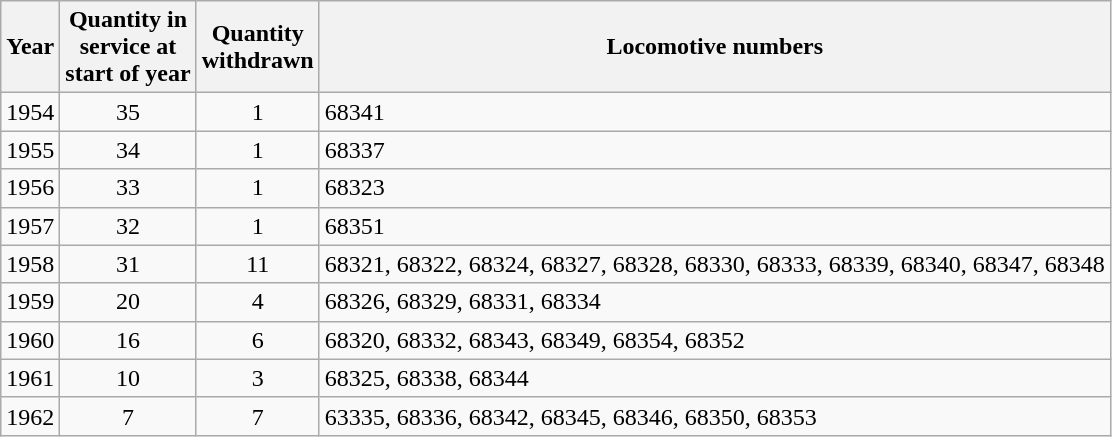<table class="wikitable" style=text-align:center>
<tr>
<th>Year</th>
<th>Quantity in<br>service at<br>start of year</th>
<th>Quantity<br>withdrawn</th>
<th>Locomotive numbers</th>
</tr>
<tr>
<td>1954</td>
<td>35</td>
<td>1</td>
<td align=left>68341</td>
</tr>
<tr>
<td>1955</td>
<td>34</td>
<td>1</td>
<td align=left>68337</td>
</tr>
<tr>
<td>1956</td>
<td>33</td>
<td>1</td>
<td align=left>68323</td>
</tr>
<tr>
<td>1957</td>
<td>32</td>
<td>1</td>
<td align=left>68351</td>
</tr>
<tr>
<td>1958</td>
<td>31</td>
<td>11</td>
<td align=left>68321, 68322, 68324, 68327, 68328, 68330, 68333, 68339, 68340, 68347, 68348</td>
</tr>
<tr>
<td>1959</td>
<td>20</td>
<td>4</td>
<td align=left>68326, 68329, 68331, 68334</td>
</tr>
<tr>
<td>1960</td>
<td>16</td>
<td>6</td>
<td align=left>68320, 68332, 68343, 68349, 68354, 68352</td>
</tr>
<tr>
<td>1961</td>
<td>10</td>
<td>3</td>
<td align=left>68325, 68338, 68344</td>
</tr>
<tr>
<td>1962</td>
<td>7</td>
<td>7</td>
<td align=left>63335, 68336, 68342, 68345, 68346, 68350, 68353</td>
</tr>
</table>
